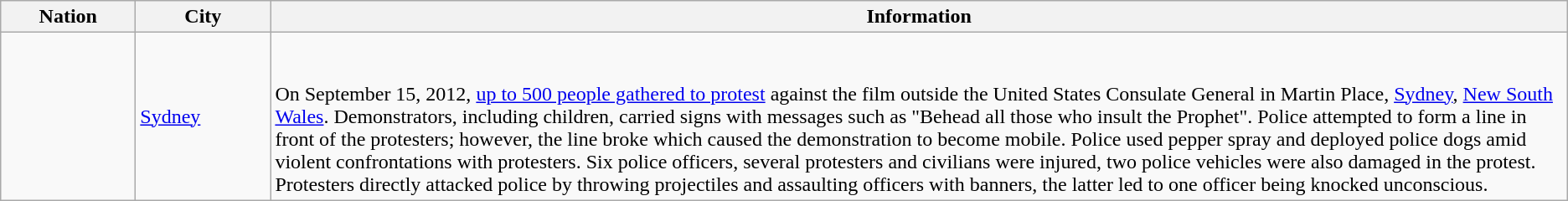<table class="wikitable sticky-header">
<tr>
<th style="width:100px;">Nation</th>
<th style="width:100px;">City</th>
<th>Information</th>
</tr>
<tr>
<td></td>
<td><a href='#'>Sydney</a></td>
<td><br><br>On September 15, 2012, <a href='#'>up to 500 people gathered to protest</a> against the film outside the United States Consulate General in Martin Place, <a href='#'>Sydney</a>,  <a href='#'>New South Wales</a>. Demonstrators, including children, carried signs with messages such as "Behead all those who insult the Prophet". Police attempted to form a line in front of the protesters; however, the line broke which caused the demonstration to become mobile. Police used pepper spray and deployed police dogs amid violent confrontations with protesters. Six police officers, several protesters and civilians were injured, two police vehicles were also damaged in the protest. Protesters directly attacked police by throwing projectiles and assaulting officers with banners, the latter led to one officer being knocked unconscious.</td>
</tr>
</table>
